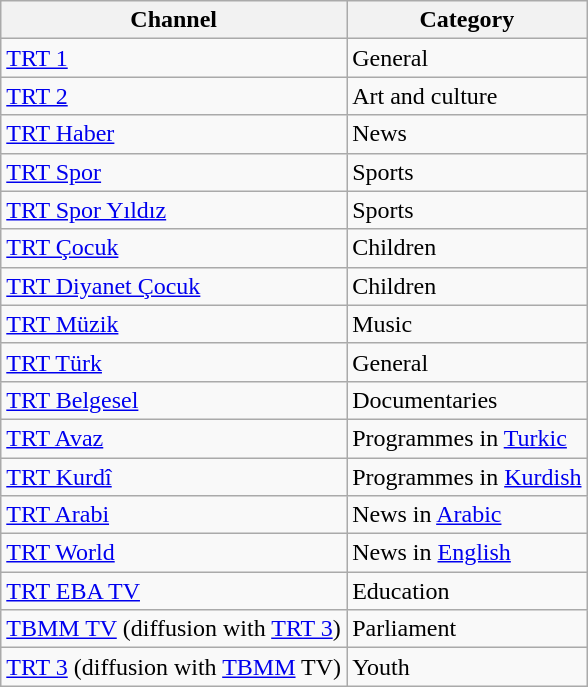<table class="wikitable sortable">
<tr>
<th>Channel</th>
<th>Category</th>
</tr>
<tr>
<td><a href='#'>TRT 1</a></td>
<td>General</td>
</tr>
<tr>
<td><a href='#'>TRT 2</a></td>
<td>Art and culture</td>
</tr>
<tr>
<td><a href='#'>TRT Haber</a></td>
<td>News</td>
</tr>
<tr>
<td><a href='#'>TRT Spor</a></td>
<td>Sports</td>
</tr>
<tr>
<td><a href='#'>TRT Spor Yıldız</a></td>
<td>Sports</td>
</tr>
<tr>
<td><a href='#'>TRT Çocuk</a></td>
<td>Children</td>
</tr>
<tr>
<td><a href='#'>TRT Diyanet Çocuk</a></td>
<td>Children</td>
</tr>
<tr>
<td><a href='#'>TRT Müzik</a></td>
<td>Music</td>
</tr>
<tr>
<td><a href='#'>TRT Türk</a></td>
<td>General</td>
</tr>
<tr>
<td><a href='#'>TRT Belgesel</a></td>
<td>Documentaries</td>
</tr>
<tr>
<td><a href='#'>TRT Avaz</a></td>
<td>Programmes in <a href='#'>Turkic</a></td>
</tr>
<tr>
<td><a href='#'>TRT Kurdî</a></td>
<td>Programmes in <a href='#'>Kurdish</a></td>
</tr>
<tr>
<td><a href='#'>TRT Arabi</a></td>
<td>News in <a href='#'>Arabic</a></td>
</tr>
<tr>
<td><a href='#'>TRT World</a></td>
<td>News in <a href='#'>English</a></td>
</tr>
<tr>
<td><a href='#'>TRT EBA TV</a></td>
<td>Education</td>
</tr>
<tr>
<td><a href='#'>TBMM TV</a> (diffusion with <a href='#'>TRT 3</a>)</td>
<td>Parliament</td>
</tr>
<tr>
<td><a href='#'>TRT 3</a> (diffusion with <a href='#'>TBMM</a> TV)</td>
<td>Youth</td>
</tr>
</table>
